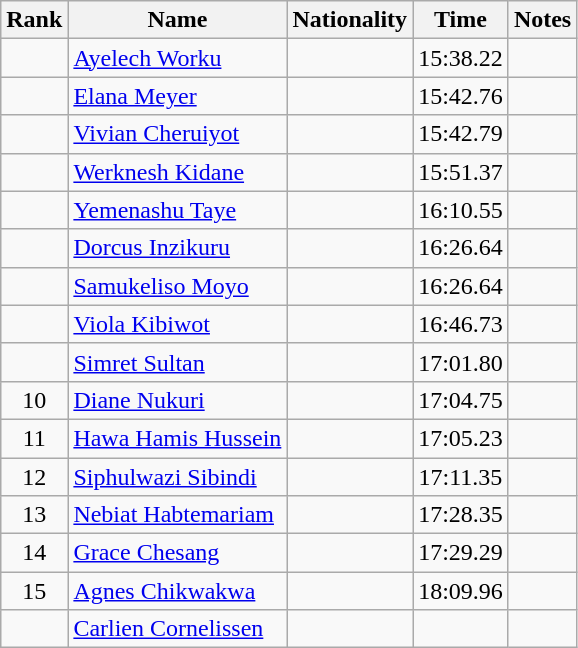<table class="wikitable sortable" style="text-align:center">
<tr>
<th>Rank</th>
<th>Name</th>
<th>Nationality</th>
<th>Time</th>
<th>Notes</th>
</tr>
<tr>
<td></td>
<td align=left><a href='#'>Ayelech Worku</a></td>
<td align=left></td>
<td>15:38.22</td>
<td></td>
</tr>
<tr>
<td></td>
<td align=left><a href='#'>Elana Meyer</a></td>
<td align=left></td>
<td>15:42.76</td>
<td></td>
</tr>
<tr>
<td></td>
<td align=left><a href='#'>Vivian Cheruiyot</a></td>
<td align=left></td>
<td>15:42.79</td>
<td></td>
</tr>
<tr>
<td></td>
<td align=left><a href='#'>Werknesh Kidane</a></td>
<td align=left></td>
<td>15:51.37</td>
<td></td>
</tr>
<tr>
<td></td>
<td align=left><a href='#'>Yemenashu Taye</a></td>
<td align=left></td>
<td>16:10.55</td>
<td></td>
</tr>
<tr>
<td></td>
<td align=left><a href='#'>Dorcus Inzikuru</a></td>
<td align=left></td>
<td>16:26.64</td>
<td></td>
</tr>
<tr>
<td></td>
<td align=left><a href='#'>Samukeliso Moyo</a></td>
<td align=left></td>
<td>16:26.64</td>
<td></td>
</tr>
<tr>
<td></td>
<td align=left><a href='#'>Viola Kibiwot</a></td>
<td align=left></td>
<td>16:46.73</td>
<td></td>
</tr>
<tr>
<td></td>
<td align=left><a href='#'>Simret Sultan</a></td>
<td align=left></td>
<td>17:01.80</td>
<td></td>
</tr>
<tr>
<td>10</td>
<td align=left><a href='#'>Diane Nukuri</a></td>
<td align=left></td>
<td>17:04.75</td>
<td></td>
</tr>
<tr>
<td>11</td>
<td align=left><a href='#'>Hawa Hamis Hussein</a></td>
<td align=left></td>
<td>17:05.23</td>
<td></td>
</tr>
<tr>
<td>12</td>
<td align=left><a href='#'>Siphulwazi Sibindi</a></td>
<td align=left></td>
<td>17:11.35</td>
<td></td>
</tr>
<tr>
<td>13</td>
<td align=left><a href='#'>Nebiat Habtemariam</a></td>
<td align=left></td>
<td>17:28.35</td>
<td></td>
</tr>
<tr>
<td>14</td>
<td align=left><a href='#'>Grace Chesang</a></td>
<td align=left></td>
<td>17:29.29</td>
<td></td>
</tr>
<tr>
<td>15</td>
<td align=left><a href='#'>Agnes Chikwakwa</a></td>
<td align=left></td>
<td>18:09.96</td>
<td></td>
</tr>
<tr>
<td></td>
<td align=left><a href='#'>Carlien Cornelissen</a></td>
<td align=left></td>
<td></td>
<td></td>
</tr>
</table>
